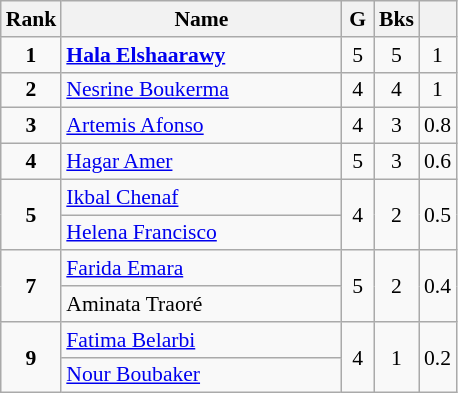<table class="wikitable" style="text-align:center; font-size:90%;">
<tr>
<th width=10px>Rank</th>
<th width=180px>Name</th>
<th width=15px>G</th>
<th width=10px>Bks</th>
<th width=10px></th>
</tr>
<tr>
<td><strong>1</strong></td>
<td align=left> <strong><a href='#'>Hala Elshaarawy</a></strong></td>
<td>5</td>
<td>5</td>
<td>1</td>
</tr>
<tr>
<td><strong>2</strong></td>
<td align=left> <a href='#'>Nesrine Boukerma</a></td>
<td>4</td>
<td>4</td>
<td>1</td>
</tr>
<tr>
<td><strong>3</strong></td>
<td align=left> <a href='#'>Artemis Afonso</a></td>
<td>4</td>
<td>3</td>
<td>0.8</td>
</tr>
<tr>
<td><strong>4</strong></td>
<td align=left> <a href='#'>Hagar Amer</a></td>
<td>5</td>
<td>3</td>
<td>0.6</td>
</tr>
<tr>
<td rowspan=2><strong>5</strong></td>
<td align=left> <a href='#'>Ikbal Chenaf</a></td>
<td rowspan=2>4</td>
<td rowspan=2>2</td>
<td rowspan=2>0.5</td>
</tr>
<tr>
<td align=left> <a href='#'>Helena Francisco</a></td>
</tr>
<tr>
<td rowspan=2><strong>7</strong></td>
<td align=left> <a href='#'>Farida Emara</a></td>
<td rowspan=2>5</td>
<td rowspan=2>2</td>
<td rowspan=2>0.4</td>
</tr>
<tr>
<td align=left> Aminata Traoré</td>
</tr>
<tr>
<td rowspan=2><strong>9</strong></td>
<td align=left> <a href='#'>Fatima Belarbi</a></td>
<td rowspan=2>4</td>
<td rowspan=2>1</td>
<td rowspan=2>0.2</td>
</tr>
<tr>
<td align=left> <a href='#'>Nour Boubaker</a></td>
</tr>
</table>
